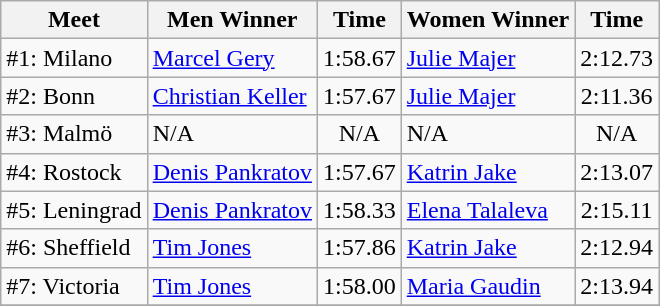<table class=wikitable>
<tr>
<th>Meet</th>
<th>Men Winner</th>
<th>Time</th>
<th>Women Winner</th>
<th>Time</th>
</tr>
<tr>
<td>#1: Milano</td>
<td> <a href='#'>Marcel Gery</a></td>
<td align=center>1:58.67</td>
<td> <a href='#'>Julie Majer</a></td>
<td align=center>2:12.73</td>
</tr>
<tr>
<td>#2: Bonn</td>
<td> <a href='#'>Christian Keller</a></td>
<td align=center>1:57.67</td>
<td> <a href='#'>Julie Majer</a></td>
<td align=center>2:11.36</td>
</tr>
<tr>
<td>#3: Malmö</td>
<td>N/A</td>
<td align=center>N/A</td>
<td>N/A</td>
<td align=center>N/A</td>
</tr>
<tr>
<td>#4: Rostock</td>
<td> <a href='#'>Denis Pankratov</a></td>
<td align=center>1:57.67</td>
<td> <a href='#'>Katrin Jake</a></td>
<td align=center>2:13.07</td>
</tr>
<tr>
<td>#5: Leningrad</td>
<td> <a href='#'>Denis Pankratov</a></td>
<td align=center>1:58.33</td>
<td> <a href='#'>Elena Talaleva</a></td>
<td align=center>2:15.11</td>
</tr>
<tr>
<td>#6: Sheffield</td>
<td> <a href='#'>Tim Jones</a></td>
<td align=center>1:57.86</td>
<td> <a href='#'>Katrin Jake</a></td>
<td align=center>2:12.94</td>
</tr>
<tr>
<td>#7: Victoria</td>
<td> <a href='#'>Tim Jones</a></td>
<td align=center>1:58.00</td>
<td> <a href='#'>Maria Gaudin</a></td>
<td align=center>2:13.94</td>
</tr>
<tr>
</tr>
</table>
